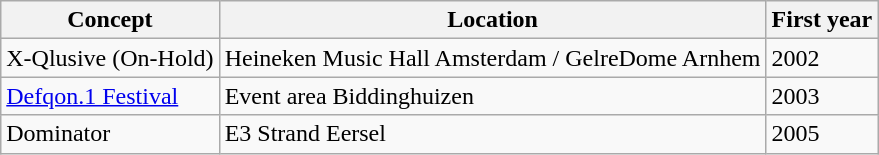<table class="wikitable">
<tr>
<th>Concept</th>
<th>Location</th>
<th>First year</th>
</tr>
<tr>
<td>X-Qlusive (On-Hold)</td>
<td>Heineken Music Hall Amsterdam / GelreDome Arnhem</td>
<td>2002</td>
</tr>
<tr>
<td><a href='#'>Defqon.1 Festival</a></td>
<td>Event area Biddinghuizen</td>
<td>2003</td>
</tr>
<tr>
<td>Dominator</td>
<td>E3 Strand Eersel</td>
<td>2005</td>
</tr>
</table>
